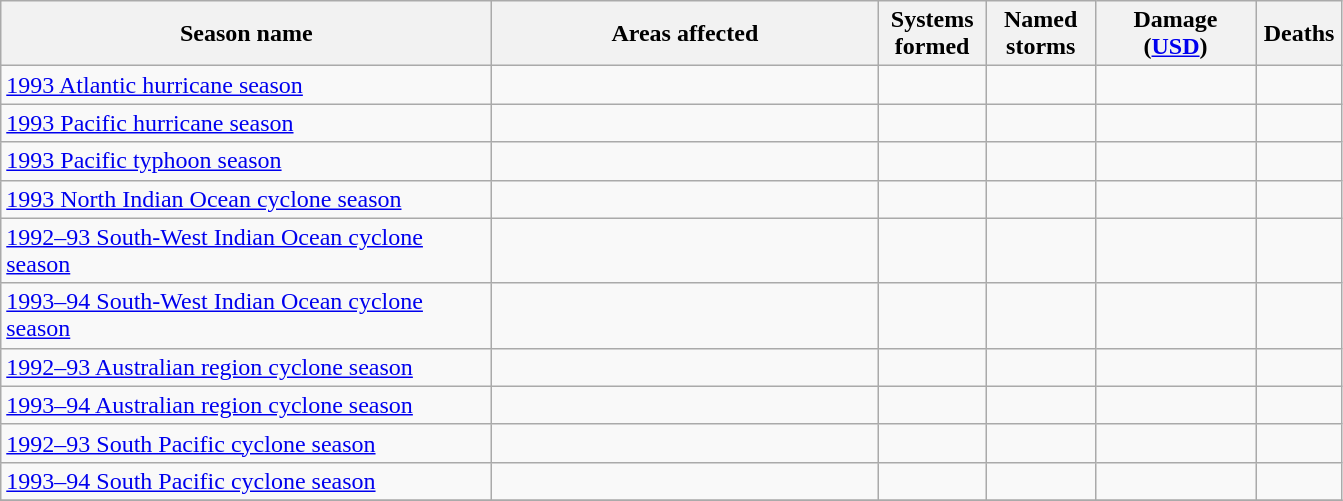<table class="wikitable sortable">
<tr>
<th width="320"><strong>Season name</strong></th>
<th width="250"><strong>Areas affected</strong></th>
<th width="65"><strong>Systems formed</strong></th>
<th width="65"><strong>Named storms</strong></th>
<th width="100"><strong>Damage (<a href='#'>USD</a>)</strong></th>
<th width="50"><strong>Deaths</strong></th>
</tr>
<tr>
<td><a href='#'>1993 Atlantic hurricane season</a></td>
<td></td>
<td></td>
<td></td>
<td></td>
<td></td>
</tr>
<tr>
<td><a href='#'>1993 Pacific hurricane season</a></td>
<td></td>
<td></td>
<td></td>
<td></td>
<td></td>
</tr>
<tr>
<td><a href='#'>1993 Pacific typhoon season</a></td>
<td></td>
<td></td>
<td></td>
<td></td>
<td></td>
</tr>
<tr>
<td><a href='#'>1993 North Indian Ocean cyclone season</a></td>
<td></td>
<td></td>
<td></td>
<td></td>
<td></td>
</tr>
<tr>
<td><a href='#'>1992–93 South-West Indian Ocean cyclone season</a></td>
<td></td>
<td></td>
<td></td>
<td></td>
<td></td>
</tr>
<tr>
<td><a href='#'>1993–94 South-West Indian Ocean cyclone season</a></td>
<td></td>
<td></td>
<td></td>
<td></td>
<td></td>
</tr>
<tr>
<td><a href='#'>1992–93 Australian region cyclone season</a></td>
<td></td>
<td></td>
<td></td>
<td></td>
<td></td>
</tr>
<tr>
<td><a href='#'>1993–94 Australian region cyclone season</a></td>
<td></td>
<td></td>
<td></td>
<td></td>
<td></td>
</tr>
<tr>
<td><a href='#'>1992–93 South Pacific cyclone season</a></td>
<td></td>
<td></td>
<td></td>
<td></td>
<td></td>
</tr>
<tr>
<td><a href='#'>1993–94 South Pacific cyclone season</a></td>
<td></td>
<td></td>
<td></td>
<td></td>
<td></td>
</tr>
<tr>
</tr>
</table>
